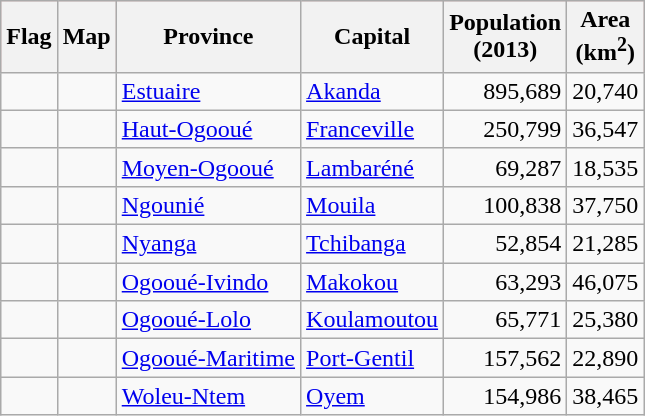<table class="wikitable sortable">
<tr align="center" bgcolor="#ffbbbb">
<th>Flag</th>
<th>Map</th>
<th>Province</th>
<th>Capital</th>
<th>Population<br>(2013)</th>
<th>Area<br>(km<sup>2</sup>)</th>
</tr>
<tr>
<td></td>
<td style="text-align: right;"></td>
<td style="text-align: left;"><a href='#'>Estuaire</a></td>
<td style="text-align: left;"><a href='#'>Akanda</a></td>
<td style="text-align: right;">895,689</td>
<td style="text-align: right;">20,740</td>
</tr>
<tr>
<td></td>
<td style="text-align: right;"></td>
<td style="text-align: left;"><a href='#'>Haut-Ogooué</a></td>
<td style="text-align: left;"><a href='#'>Franceville</a></td>
<td style="text-align: right;">250,799</td>
<td style="text-align: right;">36,547</td>
</tr>
<tr>
<td></td>
<td style="text-align: right;"></td>
<td style="text-align: left;"><a href='#'>Moyen-Ogooué</a></td>
<td style="text-align: left;"><a href='#'>Lambaréné</a></td>
<td style="text-align: right;">69,287</td>
<td style="text-align: right;">18,535</td>
</tr>
<tr>
<td></td>
<td style="text-align: right;"></td>
<td style="text-align: left;"><a href='#'>Ngounié</a></td>
<td style="text-align: left;"><a href='#'>Mouila</a></td>
<td style="text-align: right;">100,838</td>
<td style="text-align: right;">37,750</td>
</tr>
<tr>
<td></td>
<td style="text-align: right;"></td>
<td style="text-align: left;"><a href='#'>Nyanga</a></td>
<td style="text-align: left;"><a href='#'>Tchibanga</a></td>
<td style="text-align: right;">52,854</td>
<td style="text-align: right;">21,285</td>
</tr>
<tr>
<td></td>
<td style="text-align: right;"></td>
<td style="text-align: left;"><a href='#'>Ogooué-Ivindo</a></td>
<td style="text-align: left;"><a href='#'>Makokou</a></td>
<td style="text-align: right;">63,293</td>
<td style="text-align: right;">46,075</td>
</tr>
<tr>
<td></td>
<td style="text-align: right;"></td>
<td style="text-align: left;"><a href='#'>Ogooué-Lolo</a></td>
<td style="text-align: left;"><a href='#'>Koulamoutou</a></td>
<td style="text-align: right;">65,771</td>
<td style="text-align: right;">25,380</td>
</tr>
<tr>
<td></td>
<td style="text-align: right;"></td>
<td style="text-align: left;"><a href='#'>Ogooué-Maritime</a></td>
<td style="text-align: left;"><a href='#'>Port-Gentil</a></td>
<td style="text-align: right;">157,562</td>
<td style="text-align: right;">22,890</td>
</tr>
<tr>
<td></td>
<td style="text-align: right;"></td>
<td style="text-align: left;"><a href='#'>Woleu-Ntem</a></td>
<td style="text-align: left;"><a href='#'>Oyem</a></td>
<td style="text-align: right;">154,986</td>
<td style="text-align: right;">38,465</td>
</tr>
</table>
